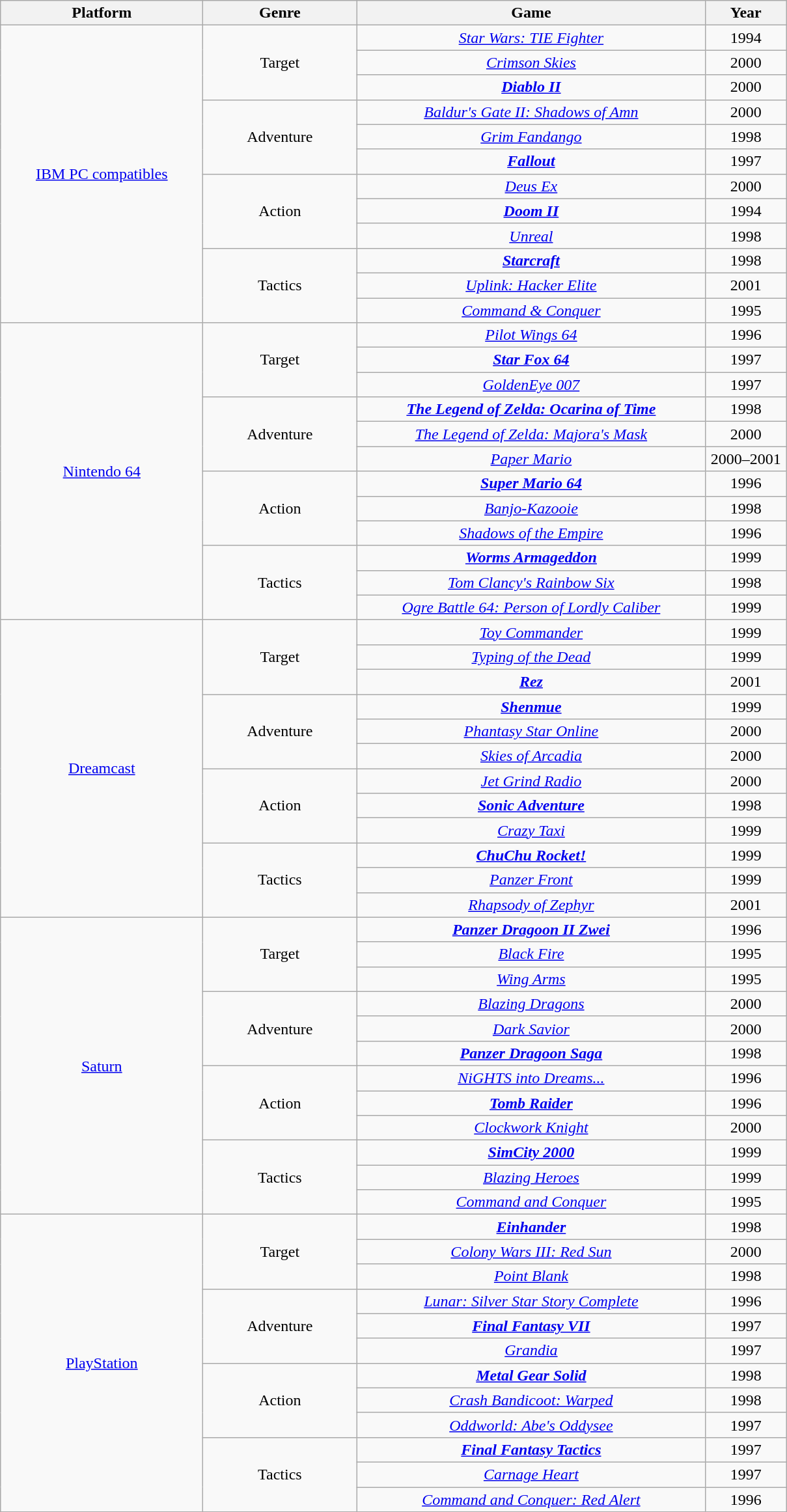<table class="wikitable" style="text-align: center;">
<tr>
<th width = 200>Platform</th>
<th width = 150>Genre</th>
<th width = 350>Game</th>
<th width = 75>Year</th>
</tr>
<tr>
<td rowspan="12"><a href='#'>IBM PC compatibles</a></td>
<td rowspan="3">Target</td>
<td><em><a href='#'>Star Wars: TIE Fighter</a></em></td>
<td>1994</td>
</tr>
<tr>
<td><em><a href='#'>Crimson Skies</a></em></td>
<td>2000</td>
</tr>
<tr>
<td><strong><em><a href='#'>Diablo II</a></em></strong></td>
<td>2000</td>
</tr>
<tr>
<td rowspan="3">Adventure</td>
<td><em><a href='#'>Baldur's Gate II: Shadows of Amn</a></em></td>
<td>2000</td>
</tr>
<tr>
<td><em><a href='#'>Grim Fandango</a></em></td>
<td>1998</td>
</tr>
<tr>
<td><strong><em><a href='#'>Fallout</a></em></strong></td>
<td>1997</td>
</tr>
<tr>
<td rowspan="3">Action</td>
<td><em><a href='#'>Deus Ex</a></em></td>
<td>2000</td>
</tr>
<tr>
<td><strong><em><a href='#'>Doom II</a></em></strong></td>
<td>1994</td>
</tr>
<tr>
<td><em><a href='#'>Unreal</a></em></td>
<td>1998</td>
</tr>
<tr>
<td rowspan="3">Tactics</td>
<td><strong><em><a href='#'>Starcraft</a></em></strong></td>
<td>1998</td>
</tr>
<tr>
<td><em><a href='#'>Uplink: Hacker Elite</a></em></td>
<td>2001</td>
</tr>
<tr>
<td><em><a href='#'>Command & Conquer</a></em></td>
<td>1995</td>
</tr>
<tr>
<td rowspan="12"><a href='#'>Nintendo 64</a></td>
<td rowspan="3">Target</td>
<td><em><a href='#'>Pilot Wings 64</a></em></td>
<td>1996</td>
</tr>
<tr>
<td><strong><em><a href='#'>Star Fox 64</a></em></strong></td>
<td>1997</td>
</tr>
<tr>
<td><em><a href='#'>GoldenEye 007</a></em></td>
<td>1997</td>
</tr>
<tr>
<td rowspan="3">Adventure</td>
<td><strong><em><a href='#'>The Legend of Zelda: Ocarina of Time</a></em></strong></td>
<td>1998</td>
</tr>
<tr>
<td><em><a href='#'>The Legend of Zelda: Majora's Mask</a></em></td>
<td>2000</td>
</tr>
<tr>
<td><em><a href='#'>Paper Mario</a></em></td>
<td>2000–2001</td>
</tr>
<tr>
<td rowspan="3">Action</td>
<td><strong><em><a href='#'>Super Mario 64</a></em></strong></td>
<td>1996</td>
</tr>
<tr>
<td><em><a href='#'>Banjo-Kazooie</a></em></td>
<td>1998</td>
</tr>
<tr>
<td><em><a href='#'>Shadows of the Empire</a></em></td>
<td>1996</td>
</tr>
<tr>
<td rowspan="3">Tactics</td>
<td><strong><em><a href='#'>Worms Armageddon</a></em></strong></td>
<td>1999</td>
</tr>
<tr>
<td><em><a href='#'>Tom Clancy's Rainbow Six</a></em></td>
<td>1998</td>
</tr>
<tr>
<td><em><a href='#'>Ogre Battle 64: Person of Lordly Caliber</a></em></td>
<td>1999</td>
</tr>
<tr>
<td rowspan="12"><a href='#'>Dreamcast</a></td>
<td rowspan="3">Target</td>
<td><em><a href='#'>Toy Commander</a></em></td>
<td>1999</td>
</tr>
<tr>
<td><em><a href='#'>Typing of the Dead</a></em></td>
<td>1999</td>
</tr>
<tr>
<td><strong><em><a href='#'>Rez</a></em></strong></td>
<td>2001</td>
</tr>
<tr>
<td rowspan="3">Adventure</td>
<td><strong><em><a href='#'>Shenmue</a></em></strong></td>
<td>1999</td>
</tr>
<tr>
<td><em><a href='#'>Phantasy Star Online</a></em></td>
<td>2000</td>
</tr>
<tr>
<td><em><a href='#'>Skies of Arcadia</a></em></td>
<td>2000</td>
</tr>
<tr>
<td rowspan="3">Action</td>
<td><em><a href='#'>Jet Grind Radio</a></em></td>
<td>2000</td>
</tr>
<tr>
<td><strong><em><a href='#'>Sonic Adventure</a></em></strong></td>
<td>1998</td>
</tr>
<tr>
<td><em><a href='#'>Crazy Taxi</a></em></td>
<td>1999</td>
</tr>
<tr>
<td rowspan="3">Tactics</td>
<td><strong><em><a href='#'>ChuChu Rocket!</a></em></strong></td>
<td>1999</td>
</tr>
<tr>
<td><em><a href='#'>Panzer Front</a></em></td>
<td>1999</td>
</tr>
<tr>
<td><em><a href='#'>Rhapsody of Zephyr</a></em></td>
<td>2001</td>
</tr>
<tr>
<td rowspan="12"><a href='#'>Saturn</a></td>
<td rowspan="3">Target</td>
<td><strong><em><a href='#'>Panzer Dragoon II Zwei</a></em></strong></td>
<td>1996</td>
</tr>
<tr>
<td><em><a href='#'>Black Fire</a></em></td>
<td>1995</td>
</tr>
<tr>
<td><em><a href='#'>Wing Arms</a></em></td>
<td>1995</td>
</tr>
<tr>
<td rowspan="3">Adventure</td>
<td><em><a href='#'>Blazing Dragons</a></em></td>
<td>2000</td>
</tr>
<tr>
<td><em><a href='#'>Dark Savior</a></em></td>
<td>2000</td>
</tr>
<tr>
<td><strong><em><a href='#'>Panzer Dragoon Saga</a></em></strong></td>
<td>1998</td>
</tr>
<tr>
<td rowspan="3">Action</td>
<td><em><a href='#'>NiGHTS into Dreams...</a></em></td>
<td>1996</td>
</tr>
<tr>
<td><strong><em><a href='#'>Tomb Raider</a></em></strong></td>
<td>1996</td>
</tr>
<tr>
<td><em><a href='#'>Clockwork Knight</a></em></td>
<td>2000</td>
</tr>
<tr>
<td rowspan="3">Tactics</td>
<td><strong><em><a href='#'>SimCity 2000</a></em></strong></td>
<td>1999</td>
</tr>
<tr>
<td><em><a href='#'>Blazing Heroes</a></em></td>
<td>1999</td>
</tr>
<tr>
<td><em><a href='#'>Command and Conquer</a></em></td>
<td>1995</td>
</tr>
<tr>
<td rowspan="12"><a href='#'>PlayStation</a></td>
<td rowspan="3">Target</td>
<td><strong><em><a href='#'>Einhander</a></em></strong></td>
<td>1998</td>
</tr>
<tr>
<td><em><a href='#'>Colony Wars III: Red Sun</a></em></td>
<td>2000</td>
</tr>
<tr>
<td><em><a href='#'>Point Blank</a></em></td>
<td>1998</td>
</tr>
<tr>
<td rowspan="3">Adventure</td>
<td><em><a href='#'>Lunar: Silver Star Story Complete</a></em></td>
<td>1996</td>
</tr>
<tr>
<td><strong><em><a href='#'>Final Fantasy VII</a></em></strong></td>
<td>1997</td>
</tr>
<tr>
<td><em><a href='#'>Grandia</a></em></td>
<td>1997</td>
</tr>
<tr>
<td rowspan="3">Action</td>
<td><strong><em><a href='#'>Metal Gear Solid</a></em></strong></td>
<td>1998</td>
</tr>
<tr>
<td><em><a href='#'>Crash Bandicoot: Warped</a></em></td>
<td>1998</td>
</tr>
<tr>
<td><em><a href='#'>Oddworld: Abe's Oddysee</a></em></td>
<td>1997</td>
</tr>
<tr>
<td rowspan="3">Tactics</td>
<td><strong><em><a href='#'>Final Fantasy Tactics</a></em></strong></td>
<td>1997</td>
</tr>
<tr>
<td><em><a href='#'>Carnage Heart</a></em></td>
<td>1997</td>
</tr>
<tr>
<td><em><a href='#'>Command and Conquer: Red Alert</a></em></td>
<td>1996</td>
</tr>
</table>
